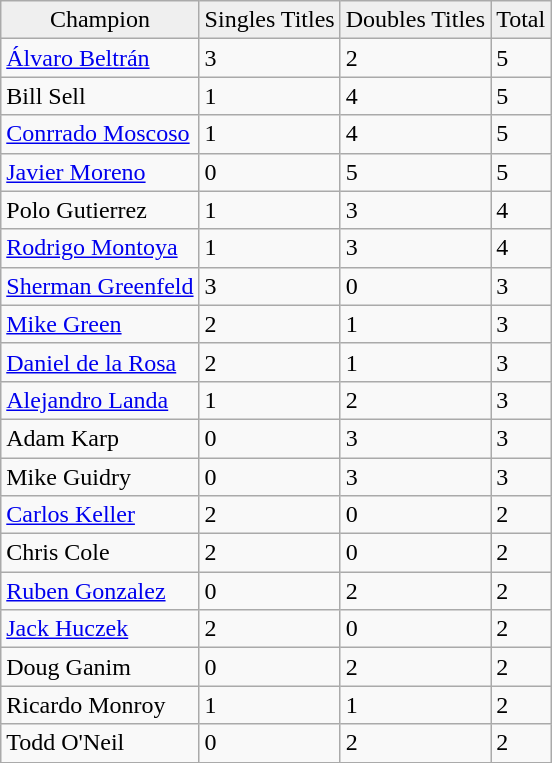<table class="wikitable sortable">
<tr bgcolor="#efefef" align="center">
<td>Champion</td>
<td>Singles Titles</td>
<td>Doubles Titles</td>
<td>Total</td>
</tr>
<tr>
<td> <a href='#'>Álvaro Beltrán</a></td>
<td>3</td>
<td>2</td>
<td>5</td>
</tr>
<tr>
<td> Bill Sell</td>
<td>1</td>
<td>4</td>
<td>5</td>
</tr>
<tr>
<td> <a href='#'>Conrrado Moscoso</a></td>
<td>1</td>
<td>4</td>
<td>5</td>
</tr>
<tr>
<td> <a href='#'>Javier Moreno</a></td>
<td>0</td>
<td>5</td>
<td>5</td>
</tr>
<tr>
<td> Polo Gutierrez</td>
<td>1</td>
<td>3</td>
<td>4</td>
</tr>
<tr>
<td> <a href='#'>Rodrigo Montoya</a></td>
<td>1</td>
<td>3</td>
<td>4</td>
</tr>
<tr>
<td> <a href='#'>Sherman Greenfeld</a></td>
<td>3</td>
<td>0</td>
<td>3</td>
</tr>
<tr>
<td> <a href='#'>Mike Green</a></td>
<td>2</td>
<td>1</td>
<td>3</td>
</tr>
<tr>
<td> <a href='#'>Daniel de la Rosa</a></td>
<td>2</td>
<td>1</td>
<td>3</td>
</tr>
<tr>
<td> <a href='#'>Alejandro Landa</a></td>
<td>1</td>
<td>2</td>
<td>3</td>
</tr>
<tr>
<td> Adam Karp</td>
<td>0</td>
<td>3</td>
<td>3</td>
</tr>
<tr>
<td> Mike Guidry</td>
<td>0</td>
<td>3</td>
<td>3</td>
</tr>
<tr>
<td> <a href='#'>Carlos Keller</a></td>
<td>2</td>
<td>0</td>
<td>2</td>
</tr>
<tr>
<td> Chris Cole</td>
<td>2</td>
<td>0</td>
<td>2</td>
</tr>
<tr>
<td> <a href='#'>Ruben Gonzalez</a></td>
<td>0</td>
<td>2</td>
<td>2</td>
</tr>
<tr>
<td> <a href='#'>Jack Huczek</a></td>
<td>2</td>
<td>0</td>
<td>2</td>
</tr>
<tr>
<td> Doug Ganim</td>
<td>0</td>
<td>2</td>
<td>2</td>
</tr>
<tr>
<td> Ricardo Monroy</td>
<td>1</td>
<td>1</td>
<td>2</td>
</tr>
<tr>
<td> Todd O'Neil</td>
<td>0</td>
<td>2</td>
<td>2</td>
</tr>
<tr>
</tr>
</table>
